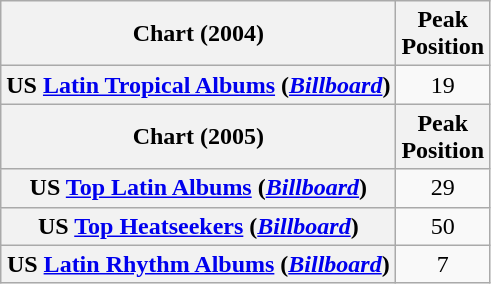<table class="wikitable plainrowheaders" style="text-align:center;">
<tr>
<th scope="col">Chart (2004)</th>
<th scope="col">Peak <br> Position</th>
</tr>
<tr>
<th scope="row">US <a href='#'>Latin Tropical Albums</a> (<em><a href='#'>Billboard</a></em>)</th>
<td style="text-align:center;">19</td>
</tr>
<tr>
<th scope="col">Chart (2005)</th>
<th scope="col">Peak <br>Position</th>
</tr>
<tr>
<th scope="row">US <a href='#'>Top Latin Albums</a> (<em><a href='#'>Billboard</a></em>)</th>
<td style="text-align:center;">29</td>
</tr>
<tr>
<th scope="row">US <a href='#'>Top Heatseekers</a> (<em><a href='#'>Billboard</a></em>)</th>
<td style="text-align:center;">50</td>
</tr>
<tr>
<th scope="row">US <a href='#'>Latin Rhythm Albums</a> (<em><a href='#'>Billboard</a></em>)</th>
<td style="text-align:center;">7</td>
</tr>
</table>
